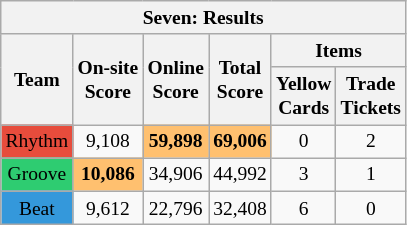<table class="wikitable sortable" style="text-align:center; font-size: small">
<tr>
<th colspan="6">Seven: Results</th>
</tr>
<tr>
<th rowspan="2">Team</th>
<th rowspan="2">On-site <br>Score</th>
<th rowspan="2">Online <br>Score</th>
<th rowspan="2">Total <br>Score</th>
<th colspan="2">Items</th>
</tr>
<tr>
<th>Yellow <br>Cards</th>
<th>Trade <br>Tickets</th>
</tr>
<tr>
<td style="background:#e74c3c">Rhythm</td>
<td>9,108</td>
<td style="background:#FFC06F"><strong>59,898</strong></td>
<td style="background:#FFC06F"><strong>69,006</strong></td>
<td>0</td>
<td>2</td>
</tr>
<tr>
<td style="background:#2ecc71">Groove</td>
<td style="background:#FFC06F"><strong>10,086</strong></td>
<td>34,906</td>
<td>44,992</td>
<td>3</td>
<td>1</td>
</tr>
<tr>
<td style="background:#3498db">Beat</td>
<td>9,612</td>
<td>22,796</td>
<td>32,408</td>
<td>6</td>
<td>0</td>
</tr>
</table>
